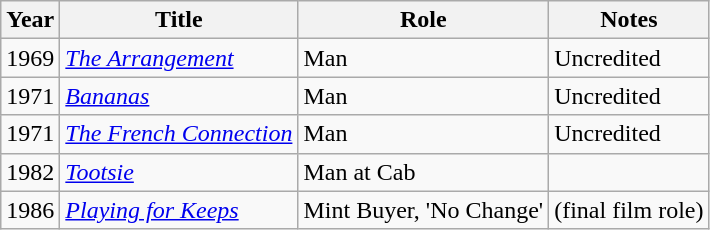<table class="wikitable">
<tr>
<th>Year</th>
<th>Title</th>
<th>Role</th>
<th>Notes</th>
</tr>
<tr>
<td>1969</td>
<td><em><a href='#'>The Arrangement</a></em></td>
<td>Man</td>
<td>Uncredited</td>
</tr>
<tr>
<td>1971</td>
<td><em><a href='#'>Bananas</a></em></td>
<td>Man</td>
<td>Uncredited</td>
</tr>
<tr>
<td>1971</td>
<td><em><a href='#'>The French Connection</a></em></td>
<td>Man</td>
<td>Uncredited</td>
</tr>
<tr>
<td>1982</td>
<td><em><a href='#'>Tootsie</a></em></td>
<td>Man at Cab</td>
<td></td>
</tr>
<tr>
<td>1986</td>
<td><em><a href='#'>Playing for Keeps</a></em></td>
<td>Mint Buyer, 'No Change'</td>
<td>(final film role)</td>
</tr>
</table>
